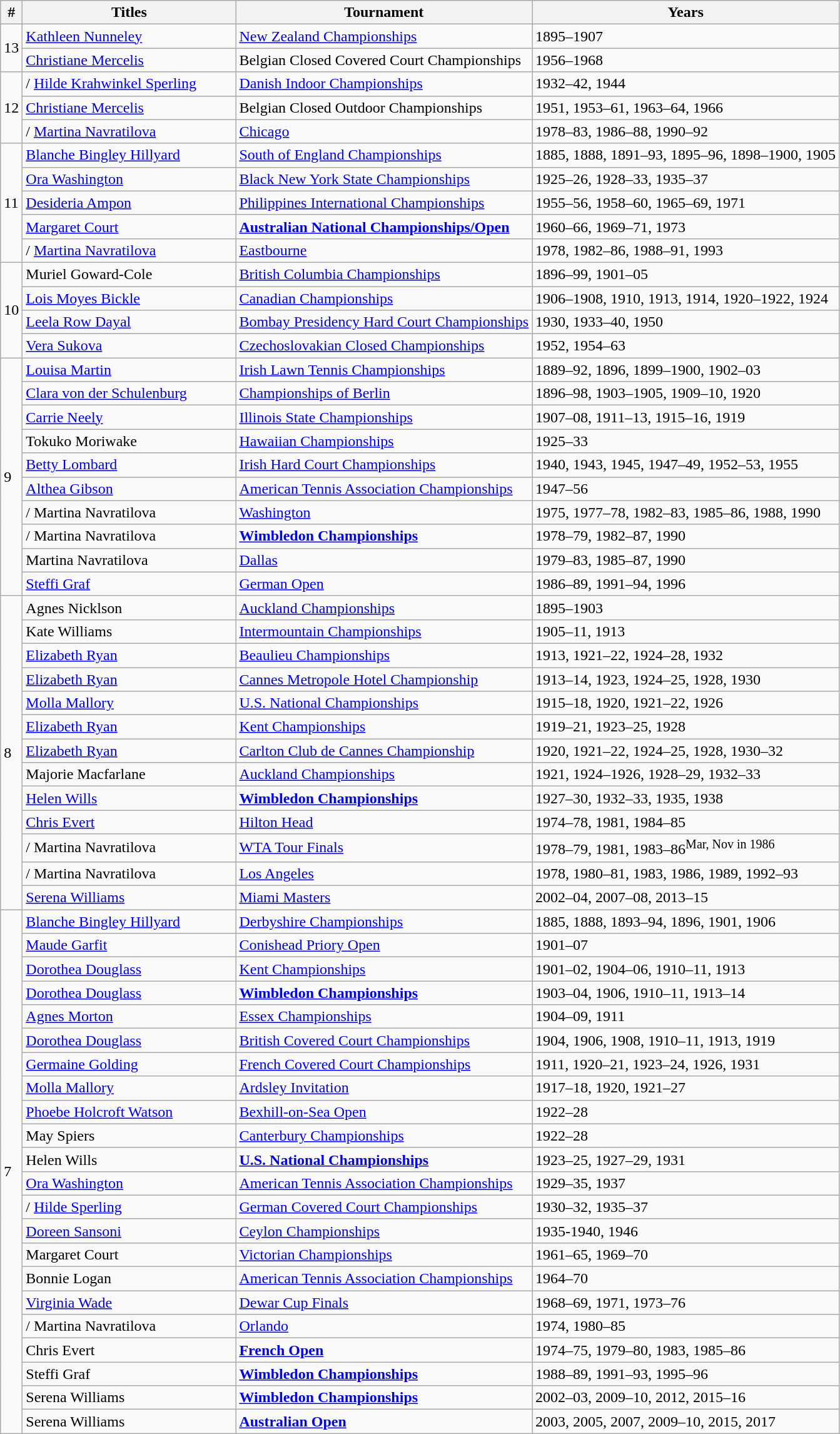<table class=wikitable>
<tr>
<th>#</th>
<th width="220">Titles</th>
<th>Tournament</th>
<th>Years</th>
</tr>
<tr>
<td rowspan=2>13</td>
<td> <a href='#'>Kathleen Nunneley</a></td>
<td><a href='#'>New Zealand Championships</a></td>
<td>1895–1907</td>
</tr>
<tr>
<td> <a href='#'>Christiane Mercelis</a></td>
<td>Belgian Closed Covered Court Championships</td>
<td>1956–1968</td>
</tr>
<tr>
<td rowspan=3>12</td>
<td>/ <a href='#'>Hilde Krahwinkel Sperling</a></td>
<td><a href='#'>Danish Indoor Championships</a></td>
<td>1932–42, 1944</td>
</tr>
<tr>
<td> <a href='#'>Christiane Mercelis</a></td>
<td>Belgian Closed Outdoor Championships</td>
<td>1951, 1953–61, 1963–64, 1966</td>
</tr>
<tr>
<td>/ <a href='#'>Martina Navratilova</a></td>
<td><a href='#'>Chicago</a></td>
<td>1978–83, 1986–88, 1990–92</td>
</tr>
<tr>
<td rowspan=5>11</td>
<td> <a href='#'>Blanche Bingley Hillyard</a></td>
<td><a href='#'>South of England Championships</a></td>
<td>1885, 1888, 1891–93, 1895–96, 1898–1900, 1905</td>
</tr>
<tr>
<td> <a href='#'>Ora Washington</a></td>
<td><a href='#'>Black New York State Championships</a></td>
<td>1925–26, 1928–33, 1935–37</td>
</tr>
<tr>
<td> <a href='#'>Desideria Ampon</a></td>
<td><a href='#'>Philippines International Championships</a></td>
<td>1955–56, 1958–60, 1965–69, 1971</td>
</tr>
<tr>
<td> <a href='#'>Margaret Court</a></td>
<td><strong><a href='#'>Australian National Championships/Open</a></strong></td>
<td>1960–66, 1969–71, 1973</td>
</tr>
<tr>
<td>/ <a href='#'>Martina Navratilova</a></td>
<td><a href='#'>Eastbourne</a></td>
<td>1978, 1982–86, 1988–91, 1993</td>
</tr>
<tr>
<td rowspan=4>10</td>
<td> Muriel Goward-Cole</td>
<td><a href='#'>British Columbia Championships</a></td>
<td>1896–99, 1901–05</td>
</tr>
<tr>
<td> <a href='#'>Lois Moyes Bickle</a></td>
<td><a href='#'>Canadian Championships</a></td>
<td>1906–1908, 1910, 1913, 1914, 1920–1922, 1924</td>
</tr>
<tr>
<td> <a href='#'>Leela Row Dayal</a></td>
<td><a href='#'>Bombay Presidency Hard Court Championships</a></td>
<td>1930, 1933–40, 1950</td>
</tr>
<tr>
<td> <a href='#'>Vera Sukova</a></td>
<td><a href='#'>Czechoslovakian Closed Championships </a></td>
<td>1952, 1954–63</td>
</tr>
<tr>
<td rowspan=10>9</td>
<td> <a href='#'>Louisa Martin</a></td>
<td><a href='#'>Irish Lawn Tennis Championships</a></td>
<td>1889–92, 1896, 1899–1900, 1902–03</td>
</tr>
<tr>
<td> <a href='#'>Clara von der Schulenburg</a></td>
<td><a href='#'>Championships of Berlin</a></td>
<td>1896–98, 1903–1905, 1909–10, 1920</td>
</tr>
<tr>
<td> <a href='#'>Carrie Neely</a></td>
<td><a href='#'>Illinois State Championships</a></td>
<td>1907–08, 1911–13, 1915–16, 1919</td>
</tr>
<tr>
<td> Tokuko Moriwake</td>
<td><a href='#'>Hawaiian Championships</a></td>
<td>1925–33</td>
</tr>
<tr>
<td> <a href='#'>Betty Lombard</a></td>
<td><a href='#'>Irish Hard Court Championships</a></td>
<td>1940, 1943, 1945, 1947–49, 1952–53, 1955</td>
</tr>
<tr>
<td> <a href='#'>Althea Gibson</a></td>
<td><a href='#'>American Tennis Association Championships</a></td>
<td>1947–56</td>
</tr>
<tr>
<td>/ Martina Navratilova</td>
<td><a href='#'>Washington</a></td>
<td>1975, 1977–78, 1982–83, 1985–86, 1988, 1990</td>
</tr>
<tr>
<td>/ Martina Navratilova</td>
<td><strong><a href='#'>Wimbledon Championships</a></strong></td>
<td>1978–79, 1982–87, 1990</td>
</tr>
<tr>
<td> Martina Navratilova</td>
<td><a href='#'>Dallas</a></td>
<td>1979–83, 1985–87, 1990</td>
</tr>
<tr>
<td> <a href='#'>Steffi Graf</a></td>
<td><a href='#'>German Open</a></td>
<td>1986–89, 1991–94, 1996</td>
</tr>
<tr>
<td rowspan=13>8</td>
<td> Agnes Nicklson</td>
<td><a href='#'>Auckland Championships</a></td>
<td>1895–1903</td>
</tr>
<tr>
<td> Kate Williams</td>
<td><a href='#'>Intermountain Championships</a></td>
<td>1905–11, 1913</td>
</tr>
<tr>
<td> <a href='#'>Elizabeth Ryan</a></td>
<td><a href='#'>Beaulieu Championships</a></td>
<td>1913, 1921–22, 1924–28, 1932</td>
</tr>
<tr>
<td> <a href='#'>Elizabeth Ryan</a></td>
<td><a href='#'>Cannes Metropole Hotel Championship</a></td>
<td>1913–14, 1923, 1924–25, 1928, 1930</td>
</tr>
<tr>
<td> <a href='#'>Molla Mallory</a></td>
<td><a href='#'>U.S. National Championships</a></td>
<td>1915–18, 1920, 1921–22, 1926</td>
</tr>
<tr>
<td> <a href='#'>Elizabeth Ryan</a></td>
<td><a href='#'>Kent Championships</a></td>
<td>1919–21, 1923–25, 1928</td>
</tr>
<tr>
<td> <a href='#'>Elizabeth Ryan</a></td>
<td><a href='#'>Carlton Club de Cannes Championship</a></td>
<td>1920, 1921–22,  1924–25, 1928, 1930–32</td>
</tr>
<tr>
<td> Majorie Macfarlane</td>
<td><a href='#'>Auckland Championships</a></td>
<td>1921, 1924–1926, 1928–29, 1932–33</td>
</tr>
<tr>
<td> <a href='#'>Helen Wills</a></td>
<td><strong><a href='#'>Wimbledon Championships</a></strong></td>
<td>1927–30, 1932–33, 1935, 1938</td>
</tr>
<tr>
<td> <a href='#'>Chris Evert</a></td>
<td><a href='#'>Hilton Head</a></td>
<td>1974–78, 1981, 1984–85</td>
</tr>
<tr>
<td>/ Martina Navratilova</td>
<td><a href='#'>WTA Tour Finals</a></td>
<td>1978–79, 1981, 1983–86<sup>Mar, Nov in 1986</sup></td>
</tr>
<tr>
<td>/ Martina Navratilova</td>
<td><a href='#'>Los Angeles</a></td>
<td>1978, 1980–81, 1983, 1986, 1989, 1992–93</td>
</tr>
<tr>
<td> <a href='#'>Serena Williams</a></td>
<td><a href='#'>Miami Masters</a></td>
<td>2002–04, 2007–08, 2013–15</td>
</tr>
<tr>
<td rowspan=22>7</td>
<td> <a href='#'>Blanche Bingley Hillyard</a></td>
<td><a href='#'>Derbyshire Championships</a></td>
<td>1885, 1888, 1893–94, 1896, 1901, 1906</td>
</tr>
<tr>
<td> <a href='#'>Maude Garfit</a></td>
<td><a href='#'>Conishead Priory Open</a></td>
<td>1901–07</td>
</tr>
<tr>
<td> <a href='#'>Dorothea Douglass</a></td>
<td><a href='#'>Kent Championships</a></td>
<td>1901–02, 1904–06, 1910–11, 1913</td>
</tr>
<tr>
<td> <a href='#'>Dorothea Douglass</a></td>
<td><strong><a href='#'>Wimbledon Championships</a></strong></td>
<td>1903–04, 1906, 1910–11, 1913–14</td>
</tr>
<tr>
<td> <a href='#'>Agnes Morton</a></td>
<td><a href='#'>Essex Championships</a></td>
<td>1904–09, 1911</td>
</tr>
<tr>
<td> <a href='#'>Dorothea Douglass</a></td>
<td><a href='#'>British Covered Court Championships</a></td>
<td>1904, 1906, 1908, 1910–11, 1913, 1919</td>
</tr>
<tr>
<td> <a href='#'>Germaine Golding</a></td>
<td><a href='#'>French Covered Court Championships</a></td>
<td>1911, 1920–21, 1923–24, 1926, 1931</td>
</tr>
<tr>
<td> <a href='#'>Molla Mallory</a></td>
<td><a href='#'>Ardsley Invitation</a></td>
<td>1917–18, 1920, 1921–27</td>
</tr>
<tr>
<td> <a href='#'>Phoebe Holcroft Watson</a></td>
<td><a href='#'>Bexhill-on-Sea Open</a></td>
<td>1922–28</td>
</tr>
<tr>
<td>  May Spiers</td>
<td><a href='#'>Canterbury Championships</a></td>
<td>1922–28</td>
</tr>
<tr>
<td> Helen Wills</td>
<td><strong><a href='#'>U.S. National Championships</a></strong></td>
<td>1923–25, 1927–29, 1931</td>
</tr>
<tr>
<td> <a href='#'>Ora Washington</a></td>
<td><a href='#'>American Tennis Association Championships</a></td>
<td>1929–35, 1937</td>
</tr>
<tr>
<td>/ <a href='#'>Hilde Sperling</a></td>
<td><a href='#'>German Covered Court Championships</a></td>
<td>1930–32, 1935–37</td>
</tr>
<tr>
<td> <a href='#'>Doreen Sansoni</a></td>
<td><a href='#'>Ceylon Championships</a></td>
<td>1935-1940, 1946</td>
</tr>
<tr>
<td> Margaret Court</td>
<td><a href='#'>Victorian Championships</a></td>
<td>1961–65, 1969–70</td>
</tr>
<tr>
<td> Bonnie Logan</td>
<td><a href='#'>American Tennis Association Championships</a></td>
<td>1964–70</td>
</tr>
<tr>
<td> <a href='#'>Virginia Wade</a></td>
<td><a href='#'>Dewar Cup Finals</a></td>
<td>1968–69, 1971, 1973–76</td>
</tr>
<tr>
<td>/ Martina Navratilova</td>
<td><a href='#'>Orlando</a></td>
<td>1974, 1980–85</td>
</tr>
<tr>
<td> Chris Evert</td>
<td><strong><a href='#'>French Open</a></strong></td>
<td>1974–75, 1979–80, 1983, 1985–86</td>
</tr>
<tr>
<td> Steffi Graf</td>
<td><strong><a href='#'>Wimbledon Championships</a></strong></td>
<td>1988–89, 1991–93, 1995–96</td>
</tr>
<tr>
<td> Serena Williams</td>
<td><strong><a href='#'>Wimbledon Championships</a></strong></td>
<td>2002–03, 2009–10, 2012, 2015–16</td>
</tr>
<tr>
<td> Serena Williams</td>
<td><strong><a href='#'>Australian Open</a></strong></td>
<td>2003, 2005, 2007, 2009–10, 2015, 2017</td>
</tr>
</table>
